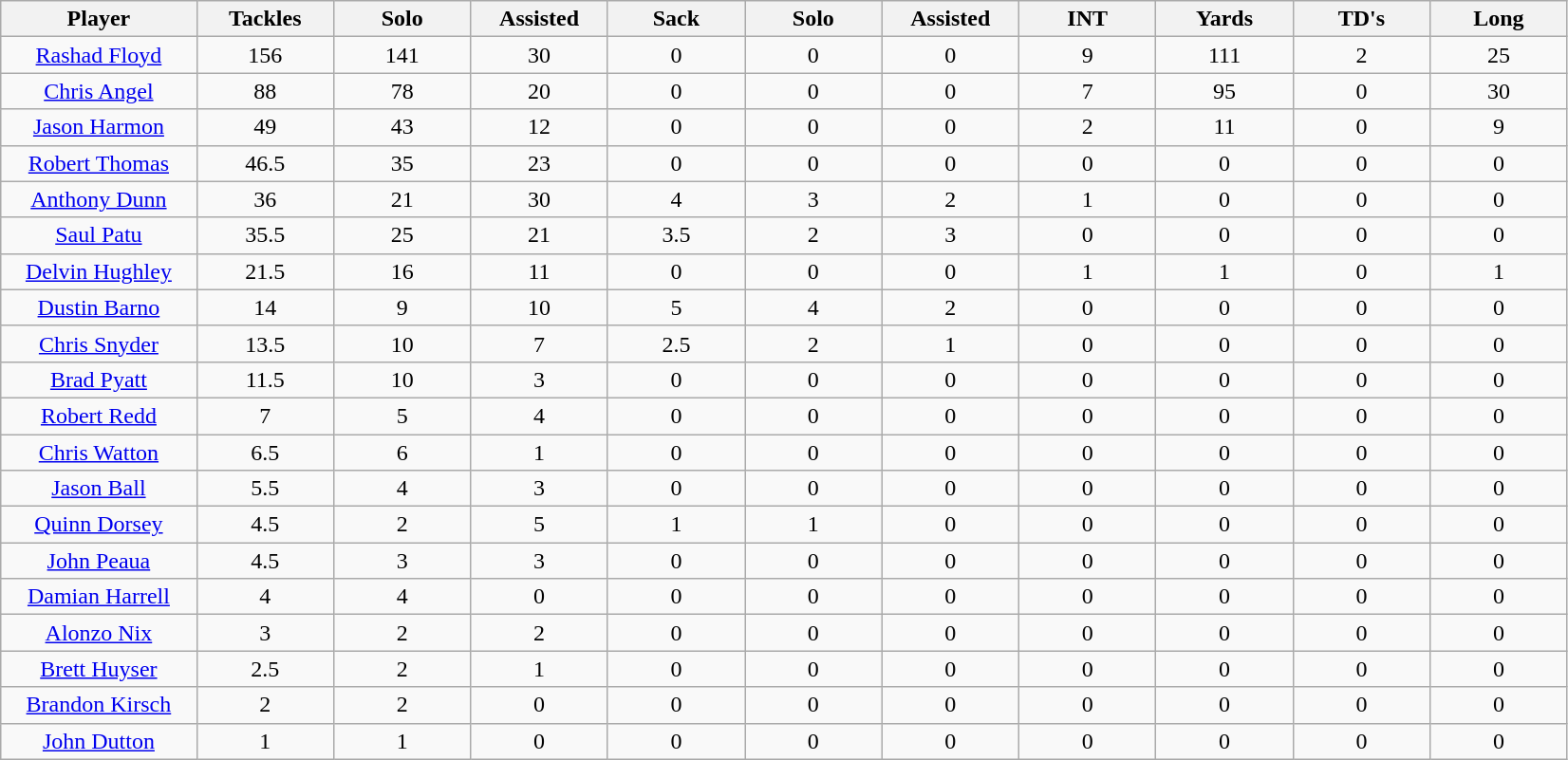<table class="wikitable sortable">
<tr>
<th bgcolor="#DDDDFF" width="10%">Player</th>
<th bgcolor="#DDDDFF" width="7%">Tackles</th>
<th bgcolor="#DDDDFF" width="7%">Solo</th>
<th bgcolor="#DDDDFF" width="7%">Assisted</th>
<th bgcolor="#DDDDFF" width="7%">Sack</th>
<th bgcolor="#DDDDFF" width="7%">Solo</th>
<th bgcolor="#DDDDFF" width="7%">Assisted</th>
<th bgcolor="#DDDDFF" width="7%">INT</th>
<th bgcolor="#DDDDFF" width="7%">Yards</th>
<th bgcolor="#DDDDFF" width="7%">TD's</th>
<th bgcolor="#DDDDFF" width="7%">Long</th>
</tr>
<tr align="center">
<td><a href='#'>Rashad Floyd</a></td>
<td>156</td>
<td>141</td>
<td>30</td>
<td>0</td>
<td>0</td>
<td>0</td>
<td>9</td>
<td>111</td>
<td>2</td>
<td>25</td>
</tr>
<tr align="center">
<td><a href='#'>Chris Angel</a></td>
<td>88</td>
<td>78</td>
<td>20</td>
<td>0</td>
<td>0</td>
<td>0</td>
<td>7</td>
<td>95</td>
<td>0</td>
<td>30</td>
</tr>
<tr align="center">
<td><a href='#'>Jason Harmon</a></td>
<td>49</td>
<td>43</td>
<td>12</td>
<td>0</td>
<td>0</td>
<td>0</td>
<td>2</td>
<td>11</td>
<td>0</td>
<td>9</td>
</tr>
<tr align="center">
<td><a href='#'>Robert Thomas</a></td>
<td>46.5</td>
<td>35</td>
<td>23</td>
<td>0</td>
<td>0</td>
<td>0</td>
<td>0</td>
<td>0</td>
<td>0</td>
<td>0</td>
</tr>
<tr align="center">
<td><a href='#'>Anthony Dunn</a></td>
<td>36</td>
<td>21</td>
<td>30</td>
<td>4</td>
<td>3</td>
<td>2</td>
<td>1</td>
<td>0</td>
<td>0</td>
<td>0</td>
</tr>
<tr align="center">
<td><a href='#'>Saul Patu</a></td>
<td>35.5</td>
<td>25</td>
<td>21</td>
<td>3.5</td>
<td>2</td>
<td>3</td>
<td>0</td>
<td>0</td>
<td>0</td>
<td>0</td>
</tr>
<tr align="center">
<td><a href='#'>Delvin Hughley</a></td>
<td>21.5</td>
<td>16</td>
<td>11</td>
<td>0</td>
<td>0</td>
<td>0</td>
<td>1</td>
<td>1</td>
<td>0</td>
<td>1</td>
</tr>
<tr align="center">
<td><a href='#'>Dustin Barno</a></td>
<td>14</td>
<td>9</td>
<td>10</td>
<td>5</td>
<td>4</td>
<td>2</td>
<td>0</td>
<td>0</td>
<td>0</td>
<td>0</td>
</tr>
<tr align="center">
<td><a href='#'>Chris Snyder</a></td>
<td>13.5</td>
<td>10</td>
<td>7</td>
<td>2.5</td>
<td>2</td>
<td>1</td>
<td>0</td>
<td>0</td>
<td>0</td>
<td>0</td>
</tr>
<tr align="center">
<td><a href='#'>Brad Pyatt</a></td>
<td>11.5</td>
<td>10</td>
<td>3</td>
<td>0</td>
<td>0</td>
<td>0</td>
<td>0</td>
<td>0</td>
<td>0</td>
<td>0</td>
</tr>
<tr align="center">
<td><a href='#'>Robert Redd</a></td>
<td>7</td>
<td>5</td>
<td>4</td>
<td>0</td>
<td>0</td>
<td>0</td>
<td>0</td>
<td>0</td>
<td>0</td>
<td>0</td>
</tr>
<tr align="center">
<td><a href='#'>Chris Watton</a></td>
<td>6.5</td>
<td>6</td>
<td>1</td>
<td>0</td>
<td>0</td>
<td>0</td>
<td>0</td>
<td>0</td>
<td>0</td>
<td>0</td>
</tr>
<tr align="center">
<td><a href='#'>Jason Ball</a></td>
<td>5.5</td>
<td>4</td>
<td>3</td>
<td>0</td>
<td>0</td>
<td>0</td>
<td>0</td>
<td>0</td>
<td>0</td>
<td>0</td>
</tr>
<tr align="center">
<td><a href='#'>Quinn Dorsey</a></td>
<td>4.5</td>
<td>2</td>
<td>5</td>
<td>1</td>
<td>1</td>
<td>0</td>
<td>0</td>
<td>0</td>
<td>0</td>
<td>0</td>
</tr>
<tr align="center">
<td><a href='#'>John Peaua</a></td>
<td>4.5</td>
<td>3</td>
<td>3</td>
<td>0</td>
<td>0</td>
<td>0</td>
<td>0</td>
<td>0</td>
<td>0</td>
<td>0</td>
</tr>
<tr align="center">
<td><a href='#'>Damian Harrell</a></td>
<td>4</td>
<td>4</td>
<td>0</td>
<td>0</td>
<td>0</td>
<td>0</td>
<td>0</td>
<td>0</td>
<td>0</td>
<td>0</td>
</tr>
<tr align="center">
<td><a href='#'>Alonzo Nix</a></td>
<td>3</td>
<td>2</td>
<td>2</td>
<td>0</td>
<td>0</td>
<td>0</td>
<td>0</td>
<td>0</td>
<td>0</td>
<td>0</td>
</tr>
<tr align="center">
<td><a href='#'>Brett Huyser</a></td>
<td>2.5</td>
<td>2</td>
<td>1</td>
<td>0</td>
<td>0</td>
<td>0</td>
<td>0</td>
<td>0</td>
<td>0</td>
<td>0</td>
</tr>
<tr align="center">
<td><a href='#'>Brandon Kirsch</a></td>
<td>2</td>
<td>2</td>
<td>0</td>
<td>0</td>
<td>0</td>
<td>0</td>
<td>0</td>
<td>0</td>
<td>0</td>
<td>0</td>
</tr>
<tr align="center">
<td><a href='#'>John Dutton</a></td>
<td>1</td>
<td>1</td>
<td>0</td>
<td>0</td>
<td>0</td>
<td>0</td>
<td>0</td>
<td>0</td>
<td>0</td>
<td>0</td>
</tr>
</table>
